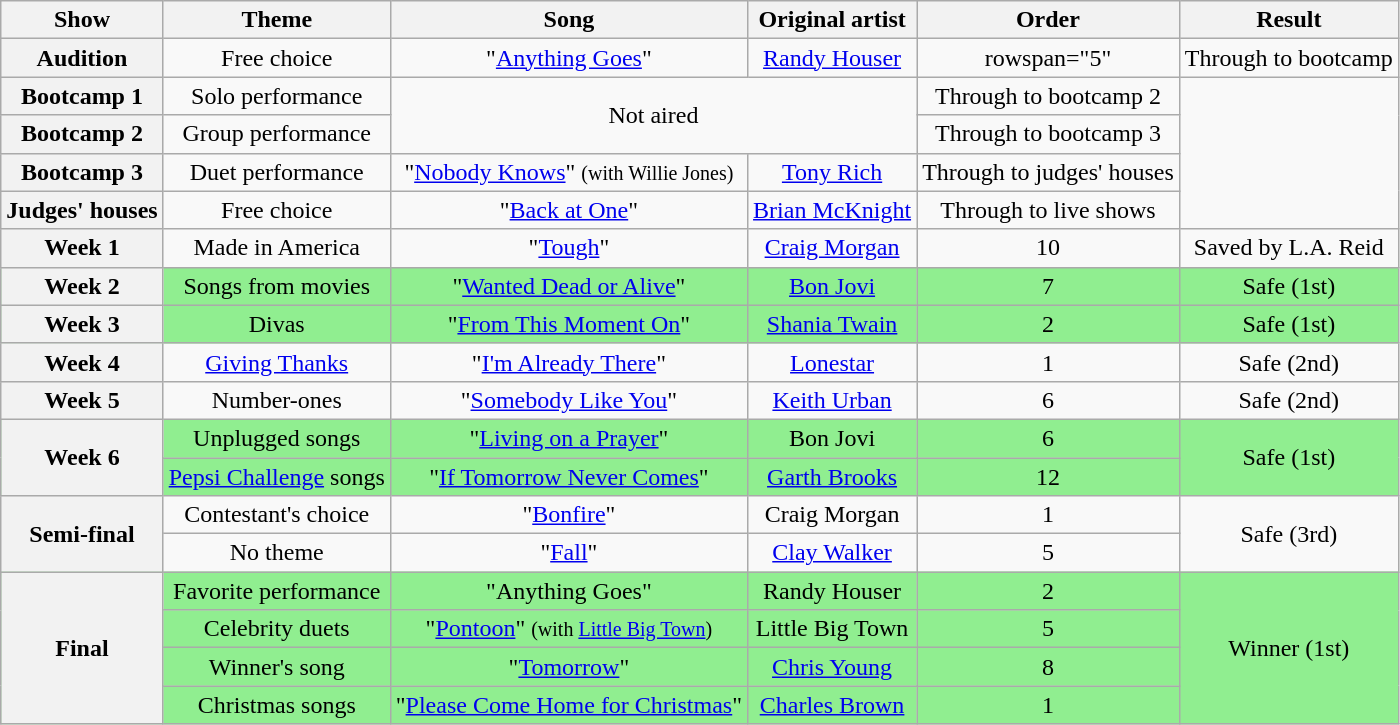<table class="wikitable" style="text-align:center;">
<tr>
<th scope="col">Show</th>
<th scope="col">Theme</th>
<th scope="col">Song</th>
<th scope="col">Original artist</th>
<th scope="col">Order</th>
<th scope="col">Result</th>
</tr>
<tr>
<th scope="row">Audition</th>
<td>Free choice</td>
<td>"<a href='#'>Anything Goes</a>"</td>
<td><a href='#'>Randy Houser</a></td>
<td>rowspan="5" </td>
<td>Through to bootcamp</td>
</tr>
<tr>
<th scope="row">Bootcamp 1</th>
<td>Solo performance</td>
<td colspan=2 rowspan=2>Not aired</td>
<td>Through to bootcamp 2</td>
</tr>
<tr>
<th scope="row">Bootcamp 2</th>
<td>Group performance</td>
<td>Through to bootcamp 3</td>
</tr>
<tr>
<th scope="row">Bootcamp 3</th>
<td>Duet performance</td>
<td>"<a href='#'>Nobody Knows</a>" <small>(with Willie Jones)</small></td>
<td><a href='#'>Tony Rich</a></td>
<td>Through to judges' houses</td>
</tr>
<tr>
<th scope="row">Judges' houses</th>
<td>Free choice</td>
<td>"<a href='#'>Back at One</a>"</td>
<td><a href='#'>Brian McKnight</a></td>
<td>Through to live shows</td>
</tr>
<tr>
<th scope="row">Week 1</th>
<td>Made in America</td>
<td>"<a href='#'>Tough</a>"</td>
<td><a href='#'>Craig Morgan</a></td>
<td>10</td>
<td>Saved by L.A. Reid</td>
</tr>
<tr style="background:lightgreen;">
<th scope="row">Week 2</th>
<td>Songs from movies</td>
<td>"<a href='#'>Wanted Dead or Alive</a>"</td>
<td><a href='#'>Bon Jovi</a></td>
<td>7</td>
<td>Safe (1st)</td>
</tr>
<tr style="background:lightgreen;">
<th scope="row">Week 3</th>
<td>Divas</td>
<td>"<a href='#'>From This Moment On</a>"</td>
<td><a href='#'>Shania Twain</a></td>
<td>2</td>
<td>Safe (1st)</td>
</tr>
<tr>
<th scope="row">Week 4</th>
<td><a href='#'>Giving Thanks</a></td>
<td>"<a href='#'>I'm Already There</a>"</td>
<td><a href='#'>Lonestar</a></td>
<td>1</td>
<td>Safe (2nd)</td>
</tr>
<tr>
<th scope="row">Week 5</th>
<td>Number-ones</td>
<td>"<a href='#'>Somebody Like You</a>"</td>
<td><a href='#'>Keith Urban</a></td>
<td>6</td>
<td>Safe (2nd)</td>
</tr>
<tr style="background:lightgreen;">
<th scope="row" rowspan=2>Week 6</th>
<td>Unplugged songs</td>
<td>"<a href='#'>Living on a Prayer</a>"</td>
<td>Bon Jovi</td>
<td>6</td>
<td rowspan=2>Safe (1st)</td>
</tr>
<tr style="background:lightgreen;">
<td><a href='#'>Pepsi Challenge</a> songs</td>
<td>"<a href='#'>If Tomorrow Never Comes</a>"</td>
<td><a href='#'>Garth Brooks</a></td>
<td>12</td>
</tr>
<tr>
<th scope="row" rowspan=2>Semi-final</th>
<td>Contestant's choice</td>
<td>"<a href='#'>Bonfire</a>"</td>
<td>Craig Morgan</td>
<td>1</td>
<td rowspan="2">Safe (3rd)</td>
</tr>
<tr>
<td>No theme</td>
<td>"<a href='#'>Fall</a>"</td>
<td><a href='#'>Clay Walker</a></td>
<td>5</td>
</tr>
<tr style="background:lightgreen;">
<th scope="row" rowspan=4>Final</th>
<td>Favorite performance</td>
<td>"Anything Goes" </td>
<td>Randy Houser </td>
<td>2</td>
<td rowspan=4>Winner (1st)</td>
</tr>
<tr style="background:lightgreen;">
<td>Celebrity duets</td>
<td>"<a href='#'>Pontoon</a>" <small>(with <a href='#'>Little Big Town</a>)</small></td>
<td>Little Big Town </td>
<td>5</td>
</tr>
<tr style="background:lightgreen;">
<td>Winner's song</td>
<td>"<a href='#'>Tomorrow</a>"</td>
<td><a href='#'>Chris Young</a></td>
<td>8</td>
</tr>
<tr style="background:lightgreen;">
<td>Christmas songs</td>
<td>"<a href='#'>Please Come Home for Christmas</a>"</td>
<td><a href='#'>Charles Brown</a></td>
<td>1</td>
</tr>
</table>
